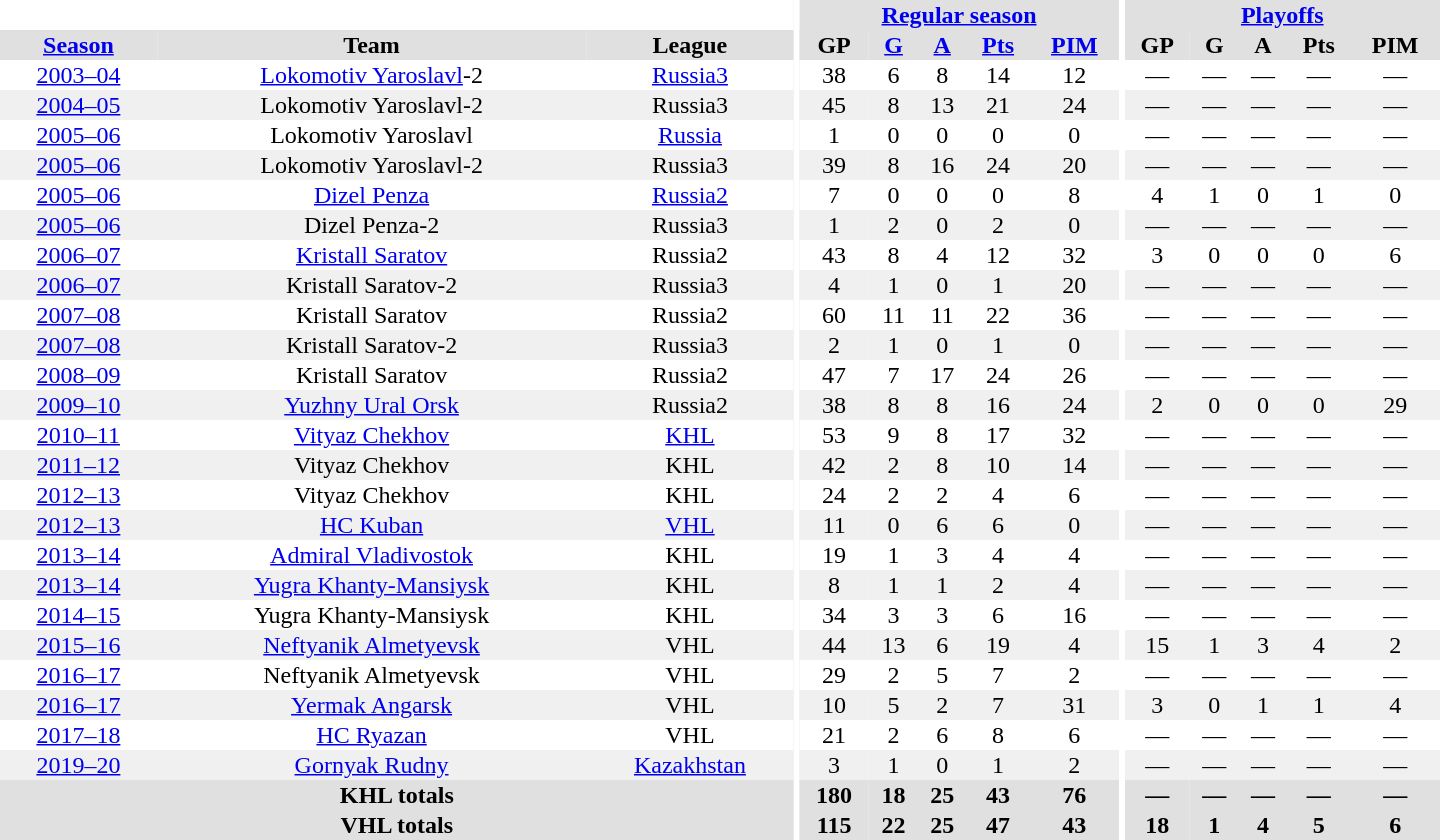<table border="0" cellpadding="1" cellspacing="0" style="text-align:center; width:60em">
<tr bgcolor="#e0e0e0">
<th colspan="3" bgcolor="#ffffff"></th>
<th rowspan="99" bgcolor="#ffffff"></th>
<th colspan="5"><a href='#'>Regular season</a></th>
<th rowspan="99" bgcolor="#ffffff"></th>
<th colspan="5"><a href='#'>Playoffs</a></th>
</tr>
<tr bgcolor="#e0e0e0">
<th><a href='#'>Season</a></th>
<th>Team</th>
<th>League</th>
<th>GP</th>
<th><a href='#'>G</a></th>
<th><a href='#'>A</a></th>
<th><a href='#'>Pts</a></th>
<th><a href='#'>PIM</a></th>
<th>GP</th>
<th>G</th>
<th>A</th>
<th>Pts</th>
<th>PIM</th>
</tr>
<tr>
<td><a href='#'>2003–04</a></td>
<td><a href='#'>Lokomotiv Yaroslavl</a>-2</td>
<td><a href='#'>Russia3</a></td>
<td>38</td>
<td>6</td>
<td>8</td>
<td>14</td>
<td>12</td>
<td>—</td>
<td>—</td>
<td>—</td>
<td>—</td>
<td>—</td>
</tr>
<tr bgcolor="#f0f0f0">
<td><a href='#'>2004–05</a></td>
<td>Lokomotiv Yaroslavl-2</td>
<td>Russia3</td>
<td>45</td>
<td>8</td>
<td>13</td>
<td>21</td>
<td>24</td>
<td>—</td>
<td>—</td>
<td>—</td>
<td>—</td>
<td>—</td>
</tr>
<tr>
<td><a href='#'>2005–06</a></td>
<td>Lokomotiv Yaroslavl</td>
<td><a href='#'>Russia</a></td>
<td>1</td>
<td>0</td>
<td>0</td>
<td>0</td>
<td>0</td>
<td>—</td>
<td>—</td>
<td>—</td>
<td>—</td>
<td>—</td>
</tr>
<tr bgcolor="#f0f0f0">
<td><a href='#'>2005–06</a></td>
<td>Lokomotiv Yaroslavl-2</td>
<td>Russia3</td>
<td>39</td>
<td>8</td>
<td>16</td>
<td>24</td>
<td>20</td>
<td>—</td>
<td>—</td>
<td>—</td>
<td>—</td>
<td>—</td>
</tr>
<tr>
<td><a href='#'>2005–06</a></td>
<td><a href='#'>Dizel Penza</a></td>
<td><a href='#'>Russia2</a></td>
<td>7</td>
<td>0</td>
<td>0</td>
<td>0</td>
<td>8</td>
<td>4</td>
<td>1</td>
<td>0</td>
<td>1</td>
<td>0</td>
</tr>
<tr bgcolor="#f0f0f0">
<td><a href='#'>2005–06</a></td>
<td>Dizel Penza-2</td>
<td>Russia3</td>
<td>1</td>
<td>2</td>
<td>0</td>
<td>2</td>
<td>0</td>
<td>—</td>
<td>—</td>
<td>—</td>
<td>—</td>
<td>—</td>
</tr>
<tr>
<td><a href='#'>2006–07</a></td>
<td><a href='#'>Kristall Saratov</a></td>
<td>Russia2</td>
<td>43</td>
<td>8</td>
<td>4</td>
<td>12</td>
<td>32</td>
<td>3</td>
<td>0</td>
<td>0</td>
<td>0</td>
<td>6</td>
</tr>
<tr bgcolor="#f0f0f0">
<td><a href='#'>2006–07</a></td>
<td>Kristall Saratov-2</td>
<td>Russia3</td>
<td>4</td>
<td>1</td>
<td>0</td>
<td>1</td>
<td>20</td>
<td>—</td>
<td>—</td>
<td>—</td>
<td>—</td>
<td>—</td>
</tr>
<tr>
<td><a href='#'>2007–08</a></td>
<td>Kristall Saratov</td>
<td>Russia2</td>
<td>60</td>
<td>11</td>
<td>11</td>
<td>22</td>
<td>36</td>
<td>—</td>
<td>—</td>
<td>—</td>
<td>—</td>
<td>—</td>
</tr>
<tr bgcolor="#f0f0f0">
<td><a href='#'>2007–08</a></td>
<td>Kristall Saratov-2</td>
<td>Russia3</td>
<td>2</td>
<td>1</td>
<td>0</td>
<td>1</td>
<td>0</td>
<td>—</td>
<td>—</td>
<td>—</td>
<td>—</td>
<td>—</td>
</tr>
<tr>
<td><a href='#'>2008–09</a></td>
<td>Kristall Saratov</td>
<td>Russia2</td>
<td>47</td>
<td>7</td>
<td>17</td>
<td>24</td>
<td>26</td>
<td>—</td>
<td>—</td>
<td>—</td>
<td>—</td>
<td>—</td>
</tr>
<tr bgcolor="#f0f0f0">
<td><a href='#'>2009–10</a></td>
<td><a href='#'>Yuzhny Ural Orsk</a></td>
<td>Russia2</td>
<td>38</td>
<td>8</td>
<td>8</td>
<td>16</td>
<td>24</td>
<td>2</td>
<td>0</td>
<td>0</td>
<td>0</td>
<td>29</td>
</tr>
<tr>
<td><a href='#'>2010–11</a></td>
<td><a href='#'>Vityaz Chekhov</a></td>
<td><a href='#'>KHL</a></td>
<td>53</td>
<td>9</td>
<td>8</td>
<td>17</td>
<td>32</td>
<td>—</td>
<td>—</td>
<td>—</td>
<td>—</td>
<td>—</td>
</tr>
<tr bgcolor="#f0f0f0">
<td><a href='#'>2011–12</a></td>
<td>Vityaz Chekhov</td>
<td>KHL</td>
<td>42</td>
<td>2</td>
<td>8</td>
<td>10</td>
<td>14</td>
<td>—</td>
<td>—</td>
<td>—</td>
<td>—</td>
<td>—</td>
</tr>
<tr>
<td><a href='#'>2012–13</a></td>
<td>Vityaz Chekhov</td>
<td>KHL</td>
<td>24</td>
<td>2</td>
<td>2</td>
<td>4</td>
<td>6</td>
<td>—</td>
<td>—</td>
<td>—</td>
<td>—</td>
<td>—</td>
</tr>
<tr bgcolor="#f0f0f0">
<td><a href='#'>2012–13</a></td>
<td><a href='#'>HC Kuban</a></td>
<td><a href='#'>VHL</a></td>
<td>11</td>
<td>0</td>
<td>6</td>
<td>6</td>
<td>0</td>
<td>—</td>
<td>—</td>
<td>—</td>
<td>—</td>
<td>—</td>
</tr>
<tr>
<td><a href='#'>2013–14</a></td>
<td><a href='#'>Admiral Vladivostok</a></td>
<td>KHL</td>
<td>19</td>
<td>1</td>
<td>3</td>
<td>4</td>
<td>4</td>
<td>—</td>
<td>—</td>
<td>—</td>
<td>—</td>
<td>—</td>
</tr>
<tr bgcolor="#f0f0f0">
<td><a href='#'>2013–14</a></td>
<td><a href='#'>Yugra Khanty-Mansiysk</a></td>
<td>KHL</td>
<td>8</td>
<td>1</td>
<td>1</td>
<td>2</td>
<td>4</td>
<td>—</td>
<td>—</td>
<td>—</td>
<td>—</td>
<td>—</td>
</tr>
<tr>
<td><a href='#'>2014–15</a></td>
<td>Yugra Khanty-Mansiysk</td>
<td>KHL</td>
<td>34</td>
<td>3</td>
<td>3</td>
<td>6</td>
<td>16</td>
<td>—</td>
<td>—</td>
<td>—</td>
<td>—</td>
<td>—</td>
</tr>
<tr bgcolor="#f0f0f0">
<td><a href='#'>2015–16</a></td>
<td><a href='#'>Neftyanik Almetyevsk</a></td>
<td>VHL</td>
<td>44</td>
<td>13</td>
<td>6</td>
<td>19</td>
<td>4</td>
<td>15</td>
<td>1</td>
<td>3</td>
<td>4</td>
<td>2</td>
</tr>
<tr>
<td><a href='#'>2016–17</a></td>
<td>Neftyanik Almetyevsk</td>
<td>VHL</td>
<td>29</td>
<td>2</td>
<td>5</td>
<td>7</td>
<td>2</td>
<td>—</td>
<td>—</td>
<td>—</td>
<td>—</td>
<td>—</td>
</tr>
<tr bgcolor="#f0f0f0">
<td><a href='#'>2016–17</a></td>
<td><a href='#'>Yermak Angarsk</a></td>
<td>VHL</td>
<td>10</td>
<td>5</td>
<td>2</td>
<td>7</td>
<td>31</td>
<td>3</td>
<td>0</td>
<td>1</td>
<td>1</td>
<td>4</td>
</tr>
<tr>
<td><a href='#'>2017–18</a></td>
<td><a href='#'>HC Ryazan</a></td>
<td>VHL</td>
<td>21</td>
<td>2</td>
<td>6</td>
<td>8</td>
<td>6</td>
<td>—</td>
<td>—</td>
<td>—</td>
<td>—</td>
<td>—</td>
</tr>
<tr bgcolor="#f0f0f0">
<td><a href='#'>2019–20</a></td>
<td><a href='#'>Gornyak Rudny</a></td>
<td><a href='#'>Kazakhstan</a></td>
<td>3</td>
<td>1</td>
<td>0</td>
<td>1</td>
<td>2</td>
<td>—</td>
<td>—</td>
<td>—</td>
<td>—</td>
<td>—</td>
</tr>
<tr>
</tr>
<tr ALIGN="center" bgcolor="#e0e0e0">
<th colspan="3">KHL totals</th>
<th ALIGN="center">180</th>
<th ALIGN="center">18</th>
<th ALIGN="center">25</th>
<th ALIGN="center">43</th>
<th ALIGN="center">76</th>
<th ALIGN="center">—</th>
<th ALIGN="center">—</th>
<th ALIGN="center">—</th>
<th ALIGN="center">—</th>
<th ALIGN="center">—</th>
</tr>
<tr>
</tr>
<tr ALIGN="center" bgcolor="#e0e0e0">
<th colspan="3">VHL totals</th>
<th ALIGN="center">115</th>
<th ALIGN="center">22</th>
<th ALIGN="center">25</th>
<th ALIGN="center">47</th>
<th ALIGN="center">43</th>
<th ALIGN="center">18</th>
<th ALIGN="center">1</th>
<th ALIGN="center">4</th>
<th ALIGN="center">5</th>
<th ALIGN="center">6</th>
</tr>
</table>
